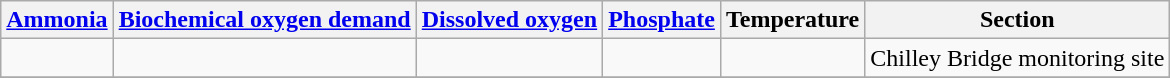<table class="wikitable">
<tr>
<th><a href='#'>Ammonia</a></th>
<th><a href='#'>Biochemical oxygen demand</a></th>
<th><a href='#'>Dissolved oxygen</a></th>
<th><a href='#'>Phosphate</a></th>
<th>Temperature</th>
<th>Section</th>
</tr>
<tr Brook>
<td></td>
<td></td>
<td></td>
<td></td>
<td></td>
<td>Chilley Bridge monitoring site</td>
</tr>
<tr>
</tr>
</table>
